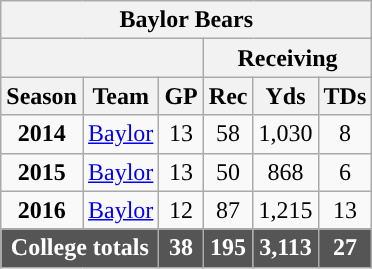<table class="wikitable" style="text-align:center;">
<tr>
<th colspan="15">Baylor Bears</th>
</tr>
<tr>
<th colspan=3></th>
<th colspan=3>Receiving</th>
</tr>
<tr>
<th>Season</th>
<th>Team</th>
<th>GP</th>
<th>Rec</th>
<th>Yds</th>
<th>TDs</th>
</tr>
<tr>
<td><strong>2014</strong></td>
<td><a href='#'>Baylor</a></td>
<td>13</td>
<td>58</td>
<td>1,030</td>
<td>8</td>
</tr>
<tr>
<td><strong>2015</strong></td>
<td><a href='#'>Baylor</a></td>
<td>13</td>
<td>50</td>
<td>868</td>
<td>6</td>
</tr>
<tr>
<td><strong>2016</strong></td>
<td><a href='#'>Baylor</a></td>
<td>12</td>
<td>87</td>
<td>1,215</td>
<td>13</td>
</tr>
<tr style="background:#555; font-weight:bold; color:white;">
<td colspan=2>College totals</td>
<td>38</td>
<td>195</td>
<td>3,113</td>
<td>27</td>
</tr>
</table>
